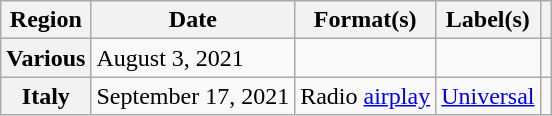<table class="wikitable plainrowheaders">
<tr>
<th scope="col">Region</th>
<th scope="col">Date</th>
<th scope="col">Format(s)</th>
<th scope="col">Label(s)</th>
<th scope="col"></th>
</tr>
<tr>
<th scope="row">Various</th>
<td>August 3, 2021</td>
<td></td>
<td></td>
<td align="center"></td>
</tr>
<tr>
<th scope="row">Italy</th>
<td>September 17, 2021</td>
<td>Radio <a href='#'>airplay</a></td>
<td><a href='#'>Universal</a></td>
<td align="center"></td>
</tr>
</table>
